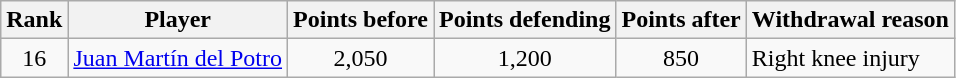<table class="wikitable sortable" style="text-align:center;">
<tr>
<th>Rank</th>
<th>Player</th>
<th>Points before</th>
<th>Points defending</th>
<th>Points after</th>
<th>Withdrawal reason</th>
</tr>
<tr>
<td>16</td>
<td align="left"> <a href='#'>Juan Martín del Potro</a></td>
<td>2,050</td>
<td>1,200</td>
<td>850</td>
<td align="left">Right knee injury</td>
</tr>
</table>
